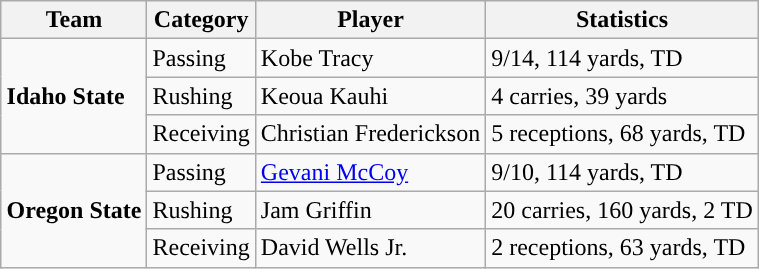<table class="wikitable" style="float:right">
<tr>
<th>Team</th>
<th>Category</th>
<th>Player</th>
<th>Statistics</th>
</tr>
<tr>
<td rowspan="3"><strong>Idaho State</strong></td>
<td>Passing</td>
<td>Kobe Tracy</td>
<td>9/14, 114 yards, TD</td>
</tr>
<tr>
<td>Rushing</td>
<td>Keoua Kauhi</td>
<td>4 carries, 39 yards</td>
</tr>
<tr>
<td>Receiving</td>
<td>Christian Frederickson</td>
<td>5 receptions, 68 yards, TD</td>
</tr>
<tr>
<td rowspan="3"><strong>Oregon State</strong></td>
<td>Passing</td>
<td><a href='#'>Gevani McCoy</a></td>
<td>9/10, 114 yards, TD</td>
</tr>
<tr>
<td>Rushing</td>
<td>Jam Griffin</td>
<td>20 carries, 160 yards, 2 TD</td>
</tr>
<tr>
<td>Receiving</td>
<td>David Wells Jr.</td>
<td>2 receptions, 63 yards, TD</td>
</tr>
</table>
